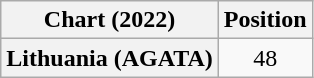<table class="wikitable plainrowheaders" style="text-align:center">
<tr>
<th>Chart (2022)</th>
<th>Position</th>
</tr>
<tr>
<th scope="row">Lithuania (AGATA)</th>
<td>48</td>
</tr>
</table>
